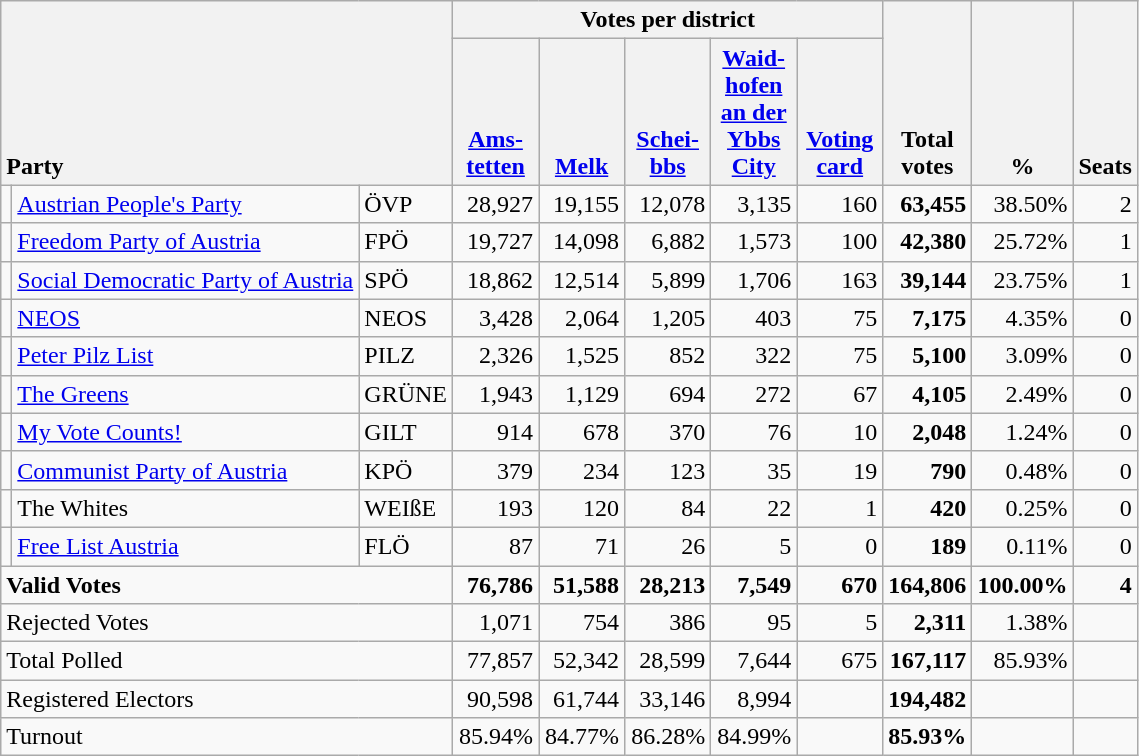<table class="wikitable" border="1" style="text-align:right;">
<tr>
<th style="text-align:left;" valign=bottom rowspan=2 colspan=3>Party</th>
<th colspan=5>Votes per district</th>
<th align=center valign=bottom rowspan=2 width="50">Total<br>votes</th>
<th align=center valign=bottom rowspan=2 width="50">%</th>
<th align=center valign=bottom rowspan=2>Seats</th>
</tr>
<tr>
<th align=center valign=bottom width="50"><a href='#'>Ams-<br>tetten</a></th>
<th align=center valign=bottom width="50"><a href='#'>Melk</a></th>
<th align=center valign=bottom width="50"><a href='#'>Schei-<br>bbs</a></th>
<th align=center valign=bottom width="50"><a href='#'>Waid-<br>hofen<br>an der<br>Ybbs<br>City</a></th>
<th align=center valign=bottom width="50"><a href='#'>Voting<br>card</a></th>
</tr>
<tr>
<td></td>
<td align=left><a href='#'>Austrian People's Party</a></td>
<td align=left>ÖVP</td>
<td>28,927</td>
<td>19,155</td>
<td>12,078</td>
<td>3,135</td>
<td>160</td>
<td><strong>63,455</strong></td>
<td>38.50%</td>
<td>2</td>
</tr>
<tr>
<td></td>
<td align=left><a href='#'>Freedom Party of Austria</a></td>
<td align=left>FPÖ</td>
<td>19,727</td>
<td>14,098</td>
<td>6,882</td>
<td>1,573</td>
<td>100</td>
<td><strong>42,380</strong></td>
<td>25.72%</td>
<td>1</td>
</tr>
<tr>
<td></td>
<td align=left style="white-space: nowrap;"><a href='#'>Social Democratic Party of Austria</a></td>
<td align=left>SPÖ</td>
<td>18,862</td>
<td>12,514</td>
<td>5,899</td>
<td>1,706</td>
<td>163</td>
<td><strong>39,144</strong></td>
<td>23.75%</td>
<td>1</td>
</tr>
<tr>
<td></td>
<td align=left><a href='#'>NEOS</a></td>
<td align=left>NEOS</td>
<td>3,428</td>
<td>2,064</td>
<td>1,205</td>
<td>403</td>
<td>75</td>
<td><strong>7,175</strong></td>
<td>4.35%</td>
<td>0</td>
</tr>
<tr>
<td></td>
<td align=left><a href='#'>Peter Pilz List</a></td>
<td align=left>PILZ</td>
<td>2,326</td>
<td>1,525</td>
<td>852</td>
<td>322</td>
<td>75</td>
<td><strong>5,100</strong></td>
<td>3.09%</td>
<td>0</td>
</tr>
<tr>
<td></td>
<td align=left><a href='#'>The Greens</a></td>
<td align=left>GRÜNE</td>
<td>1,943</td>
<td>1,129</td>
<td>694</td>
<td>272</td>
<td>67</td>
<td><strong>4,105</strong></td>
<td>2.49%</td>
<td>0</td>
</tr>
<tr>
<td></td>
<td align=left><a href='#'>My Vote Counts!</a></td>
<td align=left>GILT</td>
<td>914</td>
<td>678</td>
<td>370</td>
<td>76</td>
<td>10</td>
<td><strong>2,048</strong></td>
<td>1.24%</td>
<td>0</td>
</tr>
<tr>
<td></td>
<td align=left><a href='#'>Communist Party of Austria</a></td>
<td align=left>KPÖ</td>
<td>379</td>
<td>234</td>
<td>123</td>
<td>35</td>
<td>19</td>
<td><strong>790</strong></td>
<td>0.48%</td>
<td>0</td>
</tr>
<tr>
<td></td>
<td align=left>The Whites</td>
<td align=left>WEIßE</td>
<td>193</td>
<td>120</td>
<td>84</td>
<td>22</td>
<td>1</td>
<td><strong>420</strong></td>
<td>0.25%</td>
<td>0</td>
</tr>
<tr>
<td></td>
<td align=left><a href='#'>Free List Austria</a></td>
<td align=left>FLÖ</td>
<td>87</td>
<td>71</td>
<td>26</td>
<td>5</td>
<td>0</td>
<td><strong>189</strong></td>
<td>0.11%</td>
<td>0</td>
</tr>
<tr style="font-weight:bold">
<td align=left colspan=3>Valid Votes</td>
<td>76,786</td>
<td>51,588</td>
<td>28,213</td>
<td>7,549</td>
<td>670</td>
<td>164,806</td>
<td>100.00%</td>
<td>4</td>
</tr>
<tr>
<td align=left colspan=3>Rejected Votes</td>
<td>1,071</td>
<td>754</td>
<td>386</td>
<td>95</td>
<td>5</td>
<td><strong>2,311</strong></td>
<td>1.38%</td>
<td></td>
</tr>
<tr>
<td align=left colspan=3>Total Polled</td>
<td>77,857</td>
<td>52,342</td>
<td>28,599</td>
<td>7,644</td>
<td>675</td>
<td><strong>167,117</strong></td>
<td>85.93%</td>
<td></td>
</tr>
<tr>
<td align=left colspan=3>Registered Electors</td>
<td>90,598</td>
<td>61,744</td>
<td>33,146</td>
<td>8,994</td>
<td></td>
<td><strong>194,482</strong></td>
<td></td>
<td></td>
</tr>
<tr>
<td align=left colspan=3>Turnout</td>
<td>85.94%</td>
<td>84.77%</td>
<td>86.28%</td>
<td>84.99%</td>
<td></td>
<td><strong>85.93%</strong></td>
<td></td>
<td></td>
</tr>
</table>
